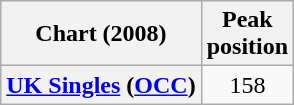<table class="wikitable sortable plainrowheaders" style="text-align:center">
<tr>
<th>Chart (2008)</th>
<th>Peak<br>position</th>
</tr>
<tr>
<th scope="row"><a href='#'>UK Singles</a> (<a href='#'>OCC</a>)</th>
<td align="center">158</td>
</tr>
</table>
